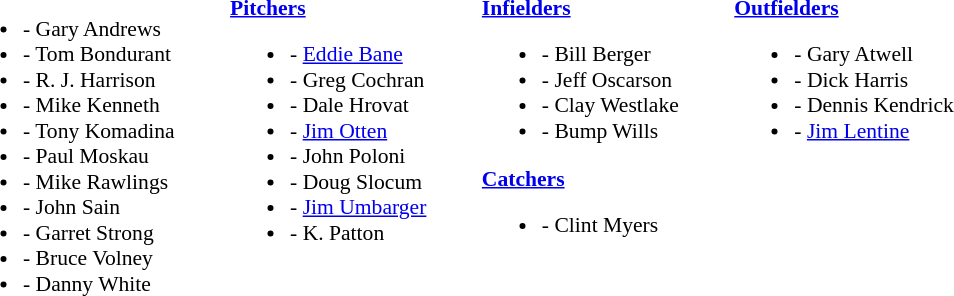<table class="toccolours" style="border-collapse:collapse; font-size:90%;">
<tr>
<td colspan="15" style=></td>
</tr>
<tr>
<td width="33"> </td>
<td valign="top"><br><ul><li>- Gary Andrews</li><li>- Tom Bondurant</li><li>- R. J. Harrison</li><li>- Mike Kenneth</li><li>- Tony Komadina</li><li>- Paul Moskau</li><li>- Mike Rawlings</li><li>- John Sain</li><li>- Garret Strong</li><li>- Bruce Volney</li><li>- Danny White</li></ul></td>
<td width="33"> </td>
<td valign="top"><br><strong><a href='#'>Pitchers</a></strong><ul><li>- <a href='#'>Eddie Bane</a></li><li>- Greg Cochran</li><li>- Dale Hrovat</li><li>- <a href='#'>Jim Otten</a></li><li>- John Poloni</li><li>- Doug Slocum</li><li>- <a href='#'>Jim Umbarger</a></li><li>- K. Patton</li></ul></td>
<td width="33"> </td>
<td valign="top"><br><strong><a href='#'>Infielders</a></strong><ul><li>- Bill Berger</li><li>- Jeff Oscarson</li><li>- Clay Westlake</li><li>- Bump Wills</li></ul><strong><a href='#'>Catchers</a></strong><ul><li>- Clint Myers</li></ul></td>
<td width="33"> </td>
<td valign="top"><br><strong><a href='#'>Outfielders</a></strong><ul><li>- Gary Atwell</li><li>- Dick Harris</li><li>- Dennis Kendrick</li><li>- <a href='#'>Jim Lentine</a></li></ul></td>
</tr>
</table>
